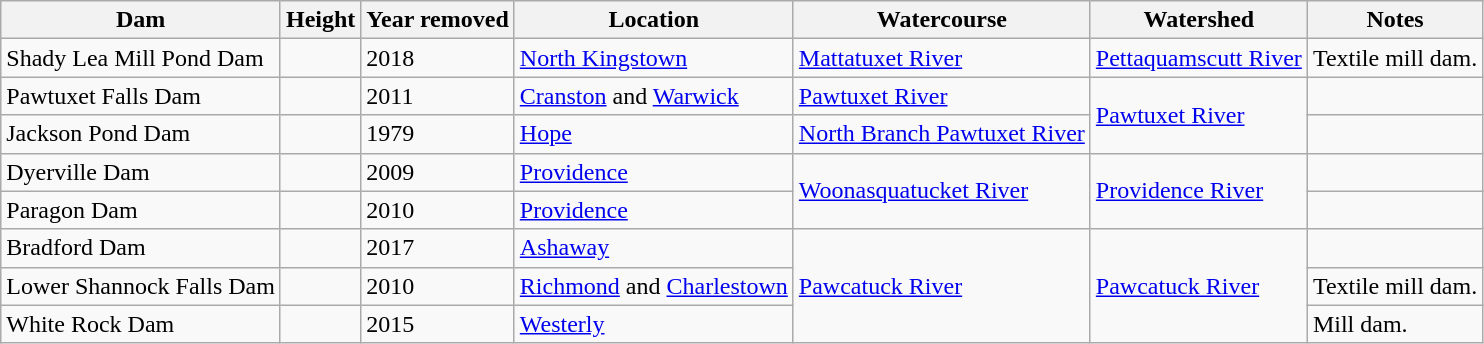<table class="wikitable sortable">
<tr>
<th>Dam</th>
<th>Height</th>
<th>Year removed</th>
<th>Location</th>
<th>Watercourse</th>
<th>Watershed</th>
<th>Notes</th>
</tr>
<tr>
<td>Shady Lea Mill Pond Dam</td>
<td></td>
<td>2018</td>
<td><a href='#'>North Kingstown</a><br></td>
<td><a href='#'>Mattatuxet River</a></td>
<td><a href='#'>Pettaquamscutt River</a></td>
<td>Textile mill dam.</td>
</tr>
<tr>
<td>Pawtuxet Falls Dam</td>
<td></td>
<td>2011</td>
<td><a href='#'>Cranston</a> and <a href='#'>Warwick</a><br></td>
<td><a href='#'>Pawtuxet River</a></td>
<td rowspan=2><a href='#'>Pawtuxet River</a></td>
<td></td>
</tr>
<tr>
<td>Jackson Pond Dam</td>
<td></td>
<td>1979</td>
<td><a href='#'>Hope</a><br></td>
<td><a href='#'>North Branch Pawtuxet River</a></td>
<td></td>
</tr>
<tr>
<td>Dyerville Dam</td>
<td></td>
<td>2009</td>
<td><a href='#'>Providence</a><br></td>
<td rowspan=2><a href='#'>Woonasquatucket River</a></td>
<td rowspan=2><a href='#'>Providence River</a></td>
<td></td>
</tr>
<tr>
<td>Paragon Dam</td>
<td></td>
<td>2010</td>
<td><a href='#'>Providence</a><br></td>
<td></td>
</tr>
<tr>
<td>Bradford Dam</td>
<td></td>
<td>2017</td>
<td><a href='#'>Ashaway</a><br></td>
<td rowspan=3><a href='#'>Pawcatuck River</a></td>
<td rowspan=3><a href='#'>Pawcatuck River</a></td>
<td></td>
</tr>
<tr>
<td>Lower Shannock Falls Dam</td>
<td></td>
<td>2010</td>
<td><a href='#'>Richmond</a> and <a href='#'>Charlestown</a><br></td>
<td>Textile mill dam.</td>
</tr>
<tr>
<td>White Rock Dam</td>
<td></td>
<td>2015</td>
<td><a href='#'>Westerly</a><br></td>
<td>Mill dam.</td>
</tr>
</table>
